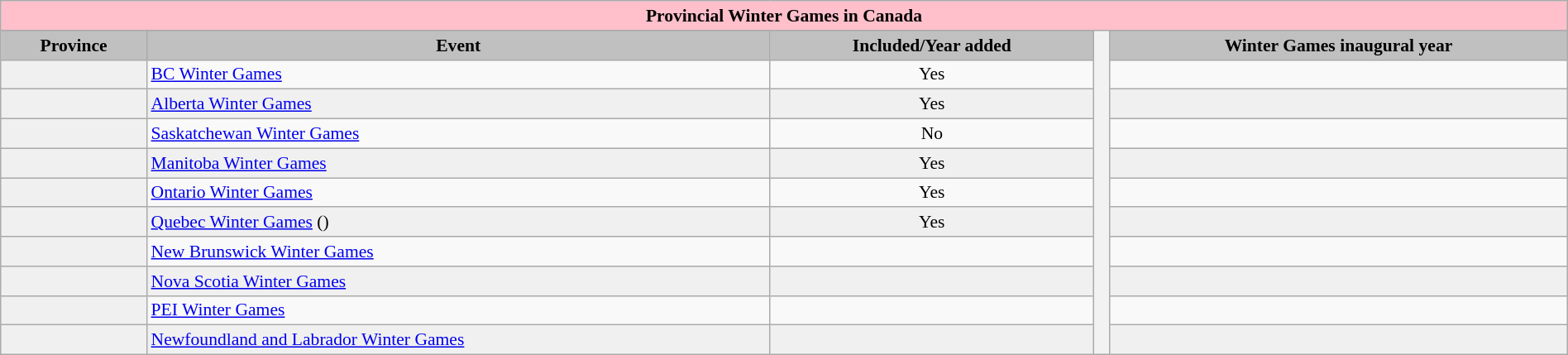<table class=wikitable style="text-align:left; font-size:90%; width:100%;">
<tr>
<th style=background:pink colspan=5><span>Provincial Winter Games in Canada</span></th>
</tr>
<tr>
<th style="background:silver">Province</th>
<th style="background:silver">Event</th>
<th style="background:silver">Included/Year added</th>
<th width=1% rowspan=20 bgcolor=ffffff></th>
<th style="background:silver">Winter Games inaugural year</th>
</tr>
<tr>
<td align=left; style="background:#f0f0f0"></td>
<td><a href='#'>BC Winter Games</a></td>
<td align=center>Yes</td>
<td align=center></td>
</tr>
<tr style="background:#f0f0f0">
<td style="background:#f0f0f0"></td>
<td><a href='#'>Alberta Winter Games</a></td>
<td align=center>Yes</td>
<td align=center></td>
</tr>
<tr>
<td style="background:#f0f0f0"></td>
<td><a href='#'>Saskatchewan Winter Games</a></td>
<td align=center>No</td>
<td align=center></td>
</tr>
<tr style="background:#f0f0f0">
<td style="background:#f0f0f0"></td>
<td><a href='#'>Manitoba Winter Games</a></td>
<td align=center>Yes</td>
<td align=center></td>
</tr>
<tr>
<td style="background:#f0f0f0"></td>
<td><a href='#'>Ontario Winter Games</a></td>
<td align=center>Yes <br> </td>
<td align=center></td>
</tr>
<tr style="background:#f0f0f0">
<td style="background:#f0f0f0"></td>
<td><a href='#'>Quebec Winter Games</a> ()</td>
<td align=center>Yes</td>
<td align=center></td>
</tr>
<tr>
<td style="background:#f0f0f0"></td>
<td><a href='#'>New Brunswick Winter Games</a></td>
<td></td>
<td align=center></td>
</tr>
<tr style="background:#f0f0f0">
<td style="background:#f0f0f0"></td>
<td><a href='#'>Nova Scotia Winter Games</a></td>
<td></td>
<td align=center></td>
</tr>
<tr>
<td style="background:#f0f0f0"></td>
<td><a href='#'>PEI Winter Games</a></td>
<td></td>
<td align=center></td>
</tr>
<tr style="background:#f0f0f0">
<td style="background:#f0f0f0"></td>
<td><a href='#'>Newfoundland and Labrador Winter Games</a></td>
<td></td>
<td align=center></td>
</tr>
</table>
